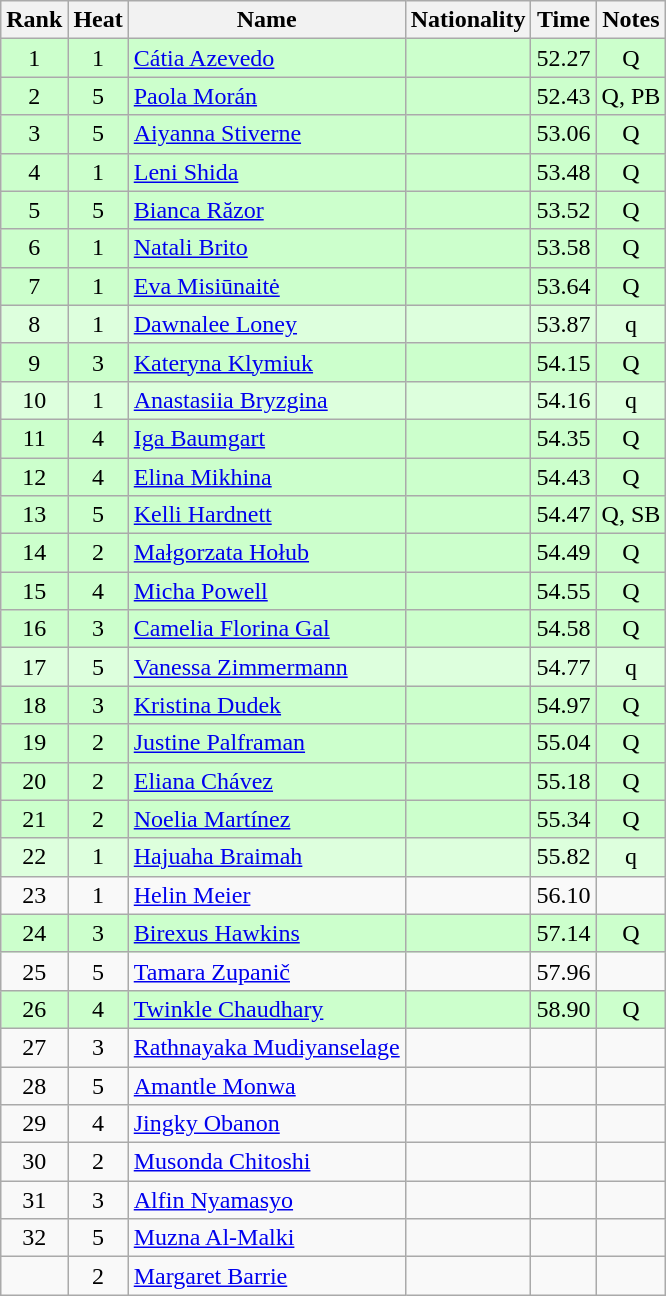<table class="wikitable sortable" style="text-align:center">
<tr>
<th>Rank</th>
<th>Heat</th>
<th>Name</th>
<th>Nationality</th>
<th>Time</th>
<th>Notes</th>
</tr>
<tr bgcolor=ccffcc>
<td>1</td>
<td>1</td>
<td align=left><a href='#'>Cátia Azevedo</a></td>
<td align=left></td>
<td>52.27</td>
<td>Q</td>
</tr>
<tr bgcolor=ccffcc>
<td>2</td>
<td>5</td>
<td align=left><a href='#'>Paola Morán</a></td>
<td align=left></td>
<td>52.43</td>
<td>Q, PB</td>
</tr>
<tr bgcolor=ccffcc>
<td>3</td>
<td>5</td>
<td align=left><a href='#'>Aiyanna Stiverne</a></td>
<td align=left></td>
<td>53.06</td>
<td>Q</td>
</tr>
<tr bgcolor=ccffcc>
<td>4</td>
<td>1</td>
<td align=left><a href='#'>Leni Shida</a></td>
<td align=left></td>
<td>53.48</td>
<td>Q</td>
</tr>
<tr bgcolor=ccffcc>
<td>5</td>
<td>5</td>
<td align=left><a href='#'>Bianca Răzor</a></td>
<td align=left></td>
<td>53.52</td>
<td>Q</td>
</tr>
<tr bgcolor=ccffcc>
<td>6</td>
<td>1</td>
<td align=left><a href='#'>Natali Brito</a></td>
<td align=left></td>
<td>53.58</td>
<td>Q</td>
</tr>
<tr bgcolor=ccffcc>
<td>7</td>
<td>1</td>
<td align=left><a href='#'>Eva Misiūnaitė</a></td>
<td align=left></td>
<td>53.64</td>
<td>Q</td>
</tr>
<tr bgcolor=ddffdd>
<td>8</td>
<td>1</td>
<td align=left><a href='#'>Dawnalee Loney</a></td>
<td align=left></td>
<td>53.87</td>
<td>q</td>
</tr>
<tr bgcolor=ccffcc>
<td>9</td>
<td>3</td>
<td align=left><a href='#'>Kateryna Klymiuk</a></td>
<td align=left></td>
<td>54.15</td>
<td>Q</td>
</tr>
<tr bgcolor=ddffdd>
<td>10</td>
<td>1</td>
<td align=left><a href='#'>Anastasiia Bryzgina</a></td>
<td align=left></td>
<td>54.16</td>
<td>q</td>
</tr>
<tr bgcolor=ccffcc>
<td>11</td>
<td>4</td>
<td align=left><a href='#'>Iga Baumgart</a></td>
<td align=left></td>
<td>54.35</td>
<td>Q</td>
</tr>
<tr bgcolor=ccffcc>
<td>12</td>
<td>4</td>
<td align=left><a href='#'>Elina Mikhina</a></td>
<td align=left></td>
<td>54.43</td>
<td>Q</td>
</tr>
<tr bgcolor=ccffcc>
<td>13</td>
<td>5</td>
<td align=left><a href='#'>Kelli Hardnett</a></td>
<td align=left></td>
<td>54.47</td>
<td>Q, SB</td>
</tr>
<tr bgcolor=ccffcc>
<td>14</td>
<td>2</td>
<td align=left><a href='#'>Małgorzata Hołub</a></td>
<td align=left></td>
<td>54.49</td>
<td>Q</td>
</tr>
<tr bgcolor=ccffcc>
<td>15</td>
<td>4</td>
<td align=left><a href='#'>Micha Powell</a></td>
<td align=left></td>
<td>54.55</td>
<td>Q</td>
</tr>
<tr bgcolor=ccffcc>
<td>16</td>
<td>3</td>
<td align=left><a href='#'>Camelia Florina Gal</a></td>
<td align=left></td>
<td>54.58</td>
<td>Q</td>
</tr>
<tr bgcolor=ddffdd>
<td>17</td>
<td>5</td>
<td align=left><a href='#'>Vanessa Zimmermann</a></td>
<td align=left></td>
<td>54.77</td>
<td>q</td>
</tr>
<tr bgcolor=ccffcc>
<td>18</td>
<td>3</td>
<td align=left><a href='#'>Kristina Dudek</a></td>
<td align=left></td>
<td>54.97</td>
<td>Q</td>
</tr>
<tr bgcolor=ccffcc>
<td>19</td>
<td>2</td>
<td align=left><a href='#'>Justine Palframan</a></td>
<td align=left></td>
<td>55.04</td>
<td>Q</td>
</tr>
<tr bgcolor=ccffcc>
<td>20</td>
<td>2</td>
<td align=left><a href='#'>Eliana Chávez</a></td>
<td align=left></td>
<td>55.18</td>
<td>Q</td>
</tr>
<tr bgcolor=ccffcc>
<td>21</td>
<td>2</td>
<td align=left><a href='#'>Noelia Martínez</a></td>
<td align=left></td>
<td>55.34</td>
<td>Q</td>
</tr>
<tr bgcolor=ddffdd>
<td>22</td>
<td>1</td>
<td align=left><a href='#'>Hajuaha Braimah</a></td>
<td align=left></td>
<td>55.82</td>
<td>q</td>
</tr>
<tr>
<td>23</td>
<td>1</td>
<td align=left><a href='#'>Helin Meier</a></td>
<td align=left></td>
<td>56.10</td>
<td></td>
</tr>
<tr bgcolor=ccffcc>
<td>24</td>
<td>3</td>
<td align=left><a href='#'>Birexus Hawkins</a></td>
<td align=left></td>
<td>57.14</td>
<td>Q</td>
</tr>
<tr>
<td>25</td>
<td>5</td>
<td align=left><a href='#'>Tamara Zupanič</a></td>
<td align=left></td>
<td>57.96</td>
<td></td>
</tr>
<tr bgcolor=ccffcc>
<td>26</td>
<td>4</td>
<td align=left><a href='#'>Twinkle Chaudhary</a></td>
<td align=left></td>
<td>58.90</td>
<td>Q</td>
</tr>
<tr>
<td>27</td>
<td>3</td>
<td align=left><a href='#'>Rathnayaka Mudiyanselage</a></td>
<td align=left></td>
<td></td>
<td></td>
</tr>
<tr>
<td>28</td>
<td>5</td>
<td align=left><a href='#'>Amantle Monwa</a></td>
<td align=left></td>
<td></td>
<td></td>
</tr>
<tr>
<td>29</td>
<td>4</td>
<td align=left><a href='#'>Jingky Obanon</a></td>
<td align=left></td>
<td></td>
<td></td>
</tr>
<tr>
<td>30</td>
<td>2</td>
<td align=left><a href='#'>Musonda Chitoshi</a></td>
<td align=left></td>
<td></td>
<td></td>
</tr>
<tr>
<td>31</td>
<td>3</td>
<td align=left><a href='#'>Alfin Nyamasyo</a></td>
<td align=left></td>
<td></td>
<td></td>
</tr>
<tr>
<td>32</td>
<td>5</td>
<td align=left><a href='#'>Muzna Al-Malki</a></td>
<td align=left></td>
<td></td>
<td></td>
</tr>
<tr>
<td></td>
<td>2</td>
<td align=left><a href='#'>Margaret Barrie</a></td>
<td align=left></td>
<td></td>
<td></td>
</tr>
</table>
